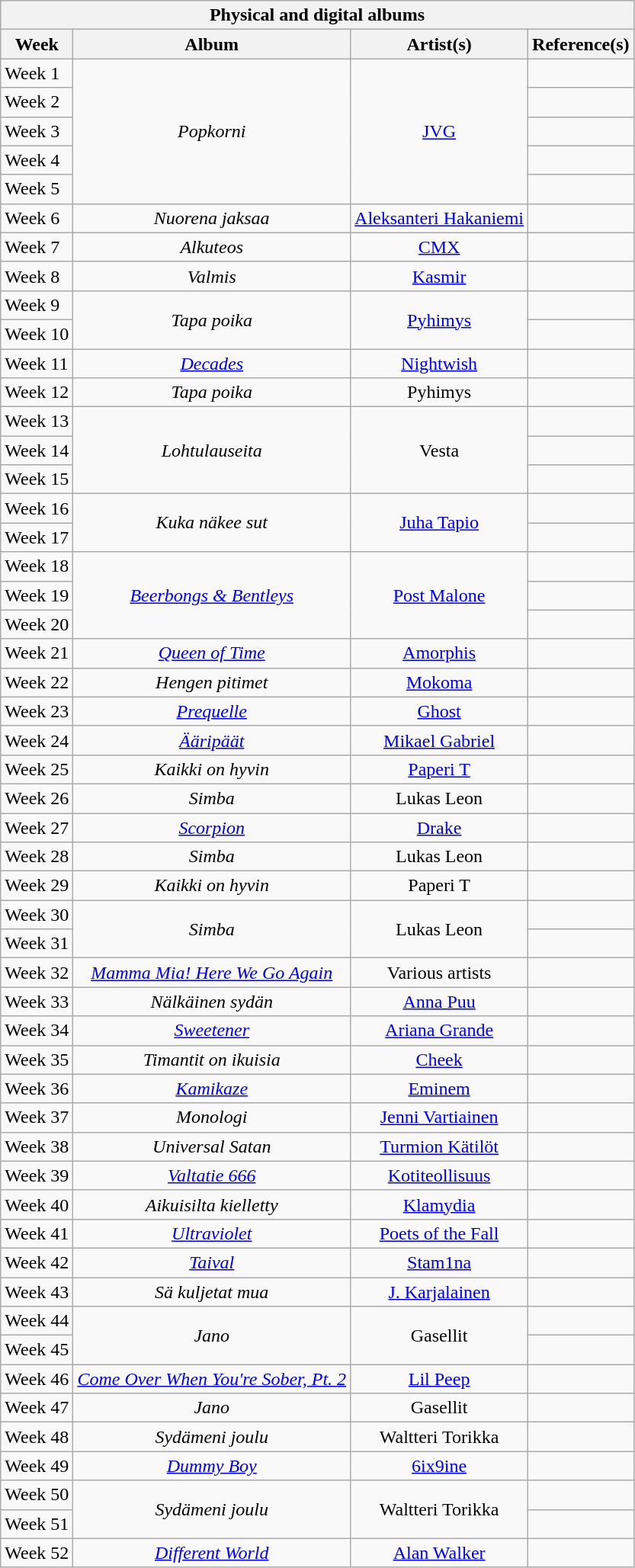<table class="wikitable">
<tr>
<th colspan="4">Physical and digital albums</th>
</tr>
<tr>
<th>Week</th>
<th>Album</th>
<th>Artist(s)</th>
<th>Reference(s)</th>
</tr>
<tr>
<td>Week 1</td>
<td style="text-align: center;" rowspan="5"><em>Popkorni</em></td>
<td style="text-align: center;" rowspan="5"><a href='#'>JVG</a></td>
<td style="text-align: center;"></td>
</tr>
<tr>
<td>Week 2</td>
<td style="text-align: center;"></td>
</tr>
<tr>
<td>Week 3</td>
<td style="text-align: center;"></td>
</tr>
<tr>
<td>Week 4</td>
<td style="text-align: center;"></td>
</tr>
<tr>
<td>Week 5</td>
<td style="text-align: center;"></td>
</tr>
<tr>
<td>Week 6</td>
<td style="text-align: center;"><em>Nuorena jaksaa</em></td>
<td style="text-align: center;"><a href='#'>Aleksanteri Hakaniemi</a></td>
<td style="text-align: center;"></td>
</tr>
<tr>
<td>Week 7</td>
<td style="text-align: center;"><em>Alkuteos</em></td>
<td style="text-align: center;"><a href='#'>CMX</a></td>
<td style="text-align: center;"></td>
</tr>
<tr>
<td>Week 8</td>
<td style="text-align: center;"><em>Valmis</em></td>
<td style="text-align: center;"><a href='#'>Kasmir</a></td>
<td style="text-align: center;"></td>
</tr>
<tr>
<td>Week 9</td>
<td style="text-align: center;" rowspan="2"><em>Tapa poika</em></td>
<td style="text-align: center;" rowspan="2"><a href='#'>Pyhimys</a></td>
<td style="text-align: center;"></td>
</tr>
<tr>
<td>Week 10</td>
<td style="text-align: center;"></td>
</tr>
<tr>
<td>Week 11</td>
<td style="text-align: center;"><em><a href='#'>Decades</a></em></td>
<td style="text-align: center;"><a href='#'>Nightwish</a></td>
<td style="text-align: center;"></td>
</tr>
<tr>
<td>Week 12</td>
<td style="text-align: center;"><em>Tapa poika</em></td>
<td style="text-align: center;">Pyhimys</td>
<td style="text-align: center;"></td>
</tr>
<tr>
<td>Week 13</td>
<td style="text-align: center;" rowspan="3"><em>Lohtulauseita</em></td>
<td style="text-align: center;" rowspan="3">Vesta</td>
<td style="text-align: center;"></td>
</tr>
<tr>
<td>Week 14</td>
<td style="text-align: center;"></td>
</tr>
<tr>
<td>Week 15</td>
<td style="text-align: center;"></td>
</tr>
<tr>
<td>Week 16</td>
<td style="text-align: center;" rowspan="2"><em>Kuka näkee sut</em></td>
<td style="text-align: center;" rowspan="2"><a href='#'>Juha Tapio</a></td>
<td style="text-align: center;"></td>
</tr>
<tr>
<td>Week 17</td>
<td style="text-align: center;"></td>
</tr>
<tr>
<td>Week 18</td>
<td style="text-align: center;" rowspan="3"><em><a href='#'>Beerbongs & Bentleys</a></em></td>
<td style="text-align: center;" rowspan="3"><a href='#'>Post Malone</a></td>
<td style="text-align: center;"></td>
</tr>
<tr>
<td>Week 19</td>
<td style="text-align: center;"></td>
</tr>
<tr>
<td>Week 20</td>
<td style="text-align: center;"></td>
</tr>
<tr>
<td>Week 21</td>
<td style="text-align: center;"><em><a href='#'>Queen of Time</a></em></td>
<td style="text-align: center;"><a href='#'>Amorphis</a></td>
<td style="text-align: center;"></td>
</tr>
<tr>
<td>Week 22</td>
<td style="text-align: center;"><em>Hengen pitimet</em></td>
<td style="text-align: center;"><a href='#'>Mokoma</a></td>
<td style="text-align: center;"></td>
</tr>
<tr>
<td>Week 23</td>
<td style="text-align: center;"><em><a href='#'>Prequelle</a></em></td>
<td style="text-align: center;"><a href='#'>Ghost</a></td>
<td style="text-align: center;"></td>
</tr>
<tr>
<td>Week 24</td>
<td style="text-align: center;"><em><a href='#'>Ääripäät</a></em></td>
<td style="text-align: center;"><a href='#'>Mikael Gabriel</a></td>
<td style="text-align: center;"></td>
</tr>
<tr>
<td>Week 25</td>
<td style="text-align: center;"><em>Kaikki on hyvin</em></td>
<td style="text-align: center;"><a href='#'>Paperi T</a></td>
<td style="text-align: center;"></td>
</tr>
<tr>
<td>Week 26</td>
<td style="text-align: center;"><em>Simba</em></td>
<td style="text-align: center;">Lukas Leon</td>
<td style="text-align: center;"></td>
</tr>
<tr>
<td>Week 27</td>
<td style="text-align: center;"><em><a href='#'>Scorpion</a></em></td>
<td style="text-align: center;"><a href='#'>Drake</a></td>
<td style="text-align: center;"></td>
</tr>
<tr>
<td>Week 28</td>
<td style="text-align: center;"><em>Simba</em></td>
<td style="text-align: center;">Lukas Leon</td>
<td style="text-align: center;"></td>
</tr>
<tr>
<td>Week 29</td>
<td style="text-align: center;"><em>Kaikki on hyvin</em></td>
<td style="text-align: center;">Paperi T</td>
<td style="text-align: center;"></td>
</tr>
<tr>
<td>Week 30</td>
<td style="text-align: center;" rowspan="2"><em>Simba</em></td>
<td style="text-align: center;" rowspan="2">Lukas Leon</td>
<td style="text-align: center;"></td>
</tr>
<tr>
<td>Week 31</td>
<td style="text-align: center;"></td>
</tr>
<tr>
<td>Week 32</td>
<td style="text-align: center;"><em><a href='#'>Mamma Mia! Here We Go Again</a></em></td>
<td style="text-align: center;">Various artists</td>
<td style="text-align: center;"></td>
</tr>
<tr>
<td>Week 33</td>
<td style="text-align: center;"><em>Nälkäinen sydän</em></td>
<td style="text-align: center;"><a href='#'>Anna Puu</a></td>
<td style="text-align: center;"></td>
</tr>
<tr>
<td>Week 34</td>
<td style="text-align: center;"><em><a href='#'>Sweetener</a></em></td>
<td style="text-align: center;"><a href='#'>Ariana Grande</a></td>
<td style="text-align: center;"></td>
</tr>
<tr>
<td>Week 35</td>
<td style="text-align: center;"><em>Timantit on ikuisia</em></td>
<td style="text-align: center;"><a href='#'>Cheek</a></td>
<td style="text-align: center;"></td>
</tr>
<tr>
<td>Week 36</td>
<td style="text-align: center;"><em><a href='#'>Kamikaze</a></em></td>
<td style="text-align: center;"><a href='#'>Eminem</a></td>
<td style="text-align: center;"></td>
</tr>
<tr>
<td>Week 37</td>
<td style="text-align: center;"><em>Monologi</em></td>
<td style="text-align: center;"><a href='#'>Jenni Vartiainen</a></td>
<td style="text-align: center;"></td>
</tr>
<tr>
<td>Week 38</td>
<td style="text-align: center;"><em>Universal Satan</em></td>
<td style="text-align: center;"><a href='#'>Turmion Kätilöt</a></td>
<td style="text-align: center;"></td>
</tr>
<tr>
<td>Week 39</td>
<td style="text-align: center;"><em><a href='#'>Valtatie 666</a></em></td>
<td style="text-align: center;"><a href='#'>Kotiteollisuus</a></td>
<td style="text-align: center;"></td>
</tr>
<tr>
<td>Week 40</td>
<td style="text-align: center;"><em>Aikuisilta kielletty</em></td>
<td style="text-align: center;"><a href='#'>Klamydia</a></td>
<td style="text-align: center;"></td>
</tr>
<tr>
<td>Week 41</td>
<td style="text-align: center;"><em><a href='#'>Ultraviolet</a></em></td>
<td style="text-align: center;"><a href='#'>Poets of the Fall</a></td>
<td style="text-align: center;"></td>
</tr>
<tr>
<td>Week 42</td>
<td style="text-align: center;"><em><a href='#'>Taival</a></em></td>
<td style="text-align: center;"><a href='#'>Stam1na</a></td>
<td style="text-align: center;"></td>
</tr>
<tr>
<td>Week 43</td>
<td style="text-align: center;"><em>Sä kuljetat mua</em></td>
<td style="text-align: center;"><a href='#'>J. Karjalainen</a></td>
<td style="text-align: center;"></td>
</tr>
<tr>
<td>Week 44</td>
<td style="text-align: center;" rowspan="2"><em>Jano</em></td>
<td style="text-align: center;" rowspan="2">Gasellit</td>
<td style="text-align: center;"></td>
</tr>
<tr>
<td>Week 45</td>
<td style="text-align: center;"></td>
</tr>
<tr>
<td>Week 46</td>
<td style="text-align: center;"><em><a href='#'>Come Over When You're Sober, Pt. 2</a></em></td>
<td style="text-align: center;"><a href='#'>Lil Peep</a></td>
<td style="text-align: center;"></td>
</tr>
<tr>
<td>Week 47</td>
<td style="text-align: center;"><em>Jano</em></td>
<td style="text-align: center;">Gasellit</td>
<td style="text-align: center;"></td>
</tr>
<tr>
<td>Week 48</td>
<td style="text-align: center;"><em>Sydämeni joulu</em></td>
<td style="text-align: center;">Waltteri Torikka</td>
<td style="text-align: center;"></td>
</tr>
<tr>
<td>Week 49</td>
<td style="text-align: center;"><em><a href='#'>Dummy Boy</a></em></td>
<td style="text-align: center;"><a href='#'>6ix9ine</a></td>
<td style="text-align: center;"></td>
</tr>
<tr>
<td>Week 50</td>
<td style="text-align: center;" rowspan="2"><em>Sydämeni joulu</em></td>
<td style="text-align: center;" rowspan="2">Waltteri Torikka</td>
<td style="text-align: center;"></td>
</tr>
<tr>
<td>Week 51</td>
<td style="text-align: center;"></td>
</tr>
<tr>
<td>Week 52</td>
<td style="text-align: center;"><em><a href='#'>Different World</a></em></td>
<td style="text-align: center;"><a href='#'>Alan Walker</a></td>
<td style="text-align: center;"></td>
</tr>
</table>
